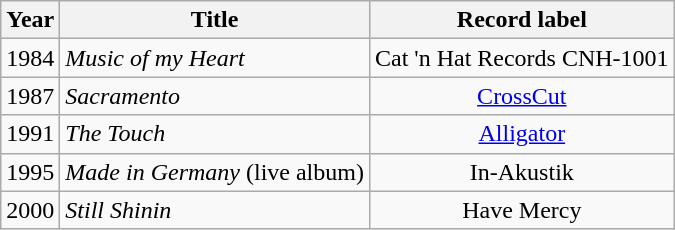<table class="wikitable sortable">
<tr>
<th>Year</th>
<th>Title</th>
<th>Record label</th>
</tr>
<tr>
<td>1984</td>
<td><em>Music of my Heart</em></td>
<td style="text-align:center;">Cat 'n Hat Records CNH-1001</td>
</tr>
<tr>
<td>1987</td>
<td><em>Sacramento</em></td>
<td style="text-align:center;"><a href='#'>CrossCut</a></td>
</tr>
<tr>
<td>1991</td>
<td><em>The Touch</em></td>
<td style="text-align:center;"><a href='#'>Alligator</a></td>
</tr>
<tr>
<td>1995</td>
<td><em>Made in Germany</em> (live album)</td>
<td style="text-align:center;">In-Akustik</td>
</tr>
<tr>
<td>2000</td>
<td><em>Still Shinin<strong></td>
<td style="text-align:center;">Have Mercy</td>
</tr>
</table>
